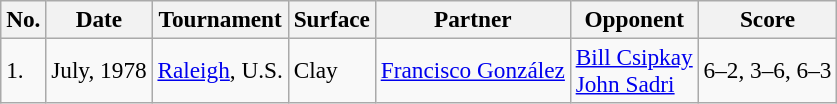<table class="sortable wikitable" style=font-size:97%>
<tr>
<th>No.</th>
<th>Date</th>
<th>Tournament</th>
<th>Surface</th>
<th>Partner</th>
<th>Opponent</th>
<th>Score</th>
</tr>
<tr>
<td>1.</td>
<td>July, 1978</td>
<td><a href='#'>Raleigh</a>, U.S.</td>
<td>Clay</td>
<td> <a href='#'>Francisco González</a></td>
<td> <a href='#'>Bill Csipkay</a><br> <a href='#'>John Sadri</a></td>
<td>6–2, 3–6, 6–3</td>
</tr>
</table>
